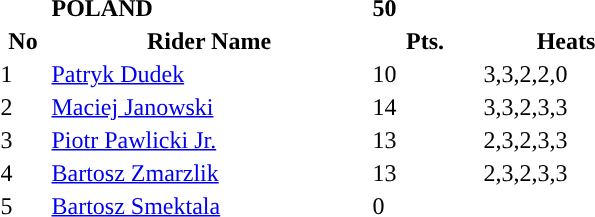<table class="toccolours">
<tr>
<td></td>
<td><strong>POLAND</strong></td>
<td><strong>50</strong></td>
</tr>
<tr style="background-color:">
<th width=30px>No</th>
<th width=210px>Rider Name</th>
<th width=70px>Pts.</th>
<th width=110px>Heats</th>
</tr>
<tr style="background-color:">
<td>1</td>
<td><a href='#'>Patryk Dudek</a></td>
<td>10</td>
<td>3,3,2,2,0</td>
</tr>
<tr style="background-color:">
<td>2</td>
<td><a href='#'>Maciej Janowski</a></td>
<td>14</td>
<td>3,3,2,3,3</td>
</tr>
<tr style="background-color:">
<td>3</td>
<td><a href='#'>Piotr Pawlicki Jr.</a></td>
<td>13</td>
<td>2,3,2,3,3</td>
</tr>
<tr style="background-color:">
<td>4</td>
<td><a href='#'>Bartosz Zmarzlik</a></td>
<td>13</td>
<td>2,3,2,3,3</td>
</tr>
<tr style="background-color:">
<td>5</td>
<td><a href='#'>Bartosz Smektala</a></td>
<td>0</td>
<td></td>
</tr>
</table>
